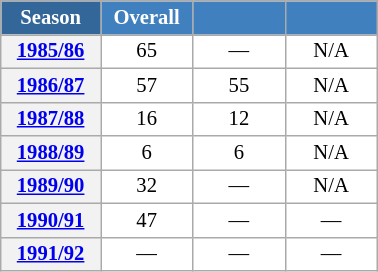<table class="wikitable" style="font-size:86%; text-align:center; border:grey solid 1px; border-collapse:collapse; background:#ffffff;">
<tr>
<th style="background-color:#369; color:white; width:60px;"> Season </th>
<th style="background-color:#4180be; color:white; width:55px;">Overall</th>
<th style="background-color:#4180be; color:white; width:55px;"></th>
<th style="background-color:#4180be; color:white; width:55px;"></th>
</tr>
<tr>
<th scope=row align=center><a href='#'>1985/86</a></th>
<td align=center>65</td>
<td align=center>—</td>
<td align=center>N/A</td>
</tr>
<tr>
<th scope=row align=center><a href='#'>1986/87</a></th>
<td align=center>57</td>
<td align=center>55</td>
<td align=center>N/A</td>
</tr>
<tr>
<th scope=row align=center><a href='#'>1987/88</a></th>
<td align=center>16</td>
<td align=center>12</td>
<td align=center>N/A</td>
</tr>
<tr>
<th scope=row align=center><a href='#'>1988/89</a></th>
<td align=center>6</td>
<td align=center>6</td>
<td align=center>N/A</td>
</tr>
<tr>
<th scope=row scope=row align=center><a href='#'>1989/90</a></th>
<td align=center>32</td>
<td align=center>—</td>
<td align=center>N/A</td>
</tr>
<tr>
<th scope=row align=center><a href='#'>1990/91</a></th>
<td align=center>47</td>
<td align=center>—</td>
<td align=center>—</td>
</tr>
<tr>
<th scope=row align=center><a href='#'>1991/92</a></th>
<td align=center>—</td>
<td align=center>—</td>
<td align=center>—</td>
</tr>
</table>
